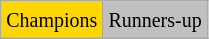<table class="wikitable">
<tr>
<td bgcolor=gold><small>Champions</small></td>
<td bgcolor=silver><small>Runners-up</small></td>
</tr>
</table>
